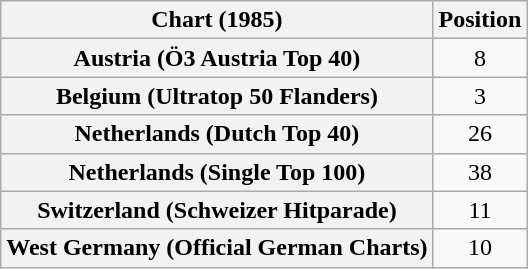<table class="wikitable sortable plainrowheaders" style="text-align:center">
<tr>
<th scope="col">Chart (1985)</th>
<th scope="col">Position</th>
</tr>
<tr>
<th scope="row">Austria (Ö3 Austria Top 40)</th>
<td>8</td>
</tr>
<tr>
<th scope="row">Belgium (Ultratop 50 Flanders)</th>
<td>3</td>
</tr>
<tr>
<th scope="row">Netherlands (Dutch Top 40)</th>
<td>26</td>
</tr>
<tr>
<th scope="row">Netherlands (Single Top 100)</th>
<td>38</td>
</tr>
<tr>
<th scope="row">Switzerland (Schweizer Hitparade)</th>
<td>11</td>
</tr>
<tr>
<th scope="row">West Germany (Official German Charts)</th>
<td>10</td>
</tr>
</table>
